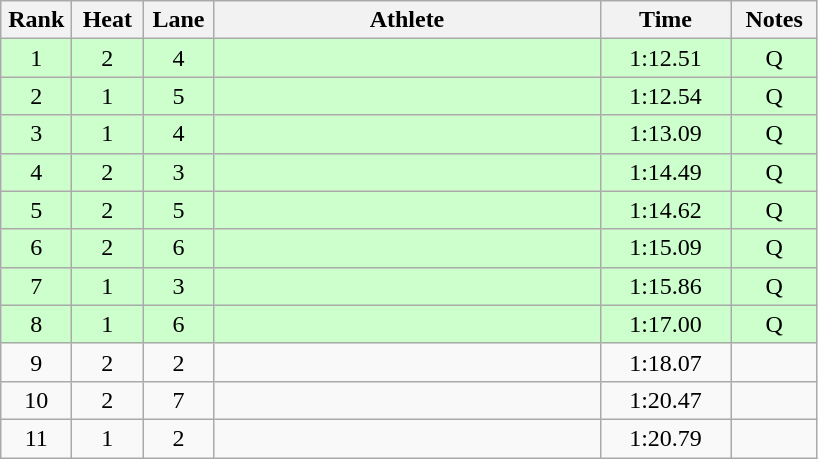<table class="wikitable sortable" style="text-align:center">
<tr>
<th width=40>Rank</th>
<th width=40>Heat</th>
<th width=40>Lane</th>
<th width=250>Athlete</th>
<th width=80>Time</th>
<th width=50>Notes</th>
</tr>
<tr bgcolor=ccffcc>
<td>1</td>
<td>2</td>
<td>4</td>
<td align=left></td>
<td>1:12.51</td>
<td>Q</td>
</tr>
<tr bgcolor=ccffcc>
<td>2</td>
<td>1</td>
<td>5</td>
<td align=left></td>
<td>1:12.54</td>
<td>Q</td>
</tr>
<tr bgcolor=ccffcc>
<td>3</td>
<td>1</td>
<td>4</td>
<td align=left></td>
<td>1:13.09</td>
<td>Q</td>
</tr>
<tr bgcolor=ccffcc>
<td>4</td>
<td>2</td>
<td>3</td>
<td align=left></td>
<td>1:14.49</td>
<td>Q</td>
</tr>
<tr bgcolor=ccffcc>
<td>5</td>
<td>2</td>
<td>5</td>
<td align=left></td>
<td>1:14.62</td>
<td>Q</td>
</tr>
<tr bgcolor=ccffcc>
<td>6</td>
<td>2</td>
<td>6</td>
<td align=left></td>
<td>1:15.09</td>
<td>Q</td>
</tr>
<tr bgcolor=ccffcc>
<td>7</td>
<td>1</td>
<td>3</td>
<td align=left></td>
<td>1:15.86</td>
<td>Q</td>
</tr>
<tr bgcolor=ccffcc>
<td>8</td>
<td>1</td>
<td>6</td>
<td align=left></td>
<td>1:17.00</td>
<td>Q</td>
</tr>
<tr>
<td>9</td>
<td>2</td>
<td>2</td>
<td align=left></td>
<td>1:18.07</td>
<td></td>
</tr>
<tr>
<td>10</td>
<td>2</td>
<td>7</td>
<td align=left></td>
<td>1:20.47</td>
<td></td>
</tr>
<tr>
<td>11</td>
<td>1</td>
<td>2</td>
<td align=left></td>
<td>1:20.79</td>
<td></td>
</tr>
</table>
